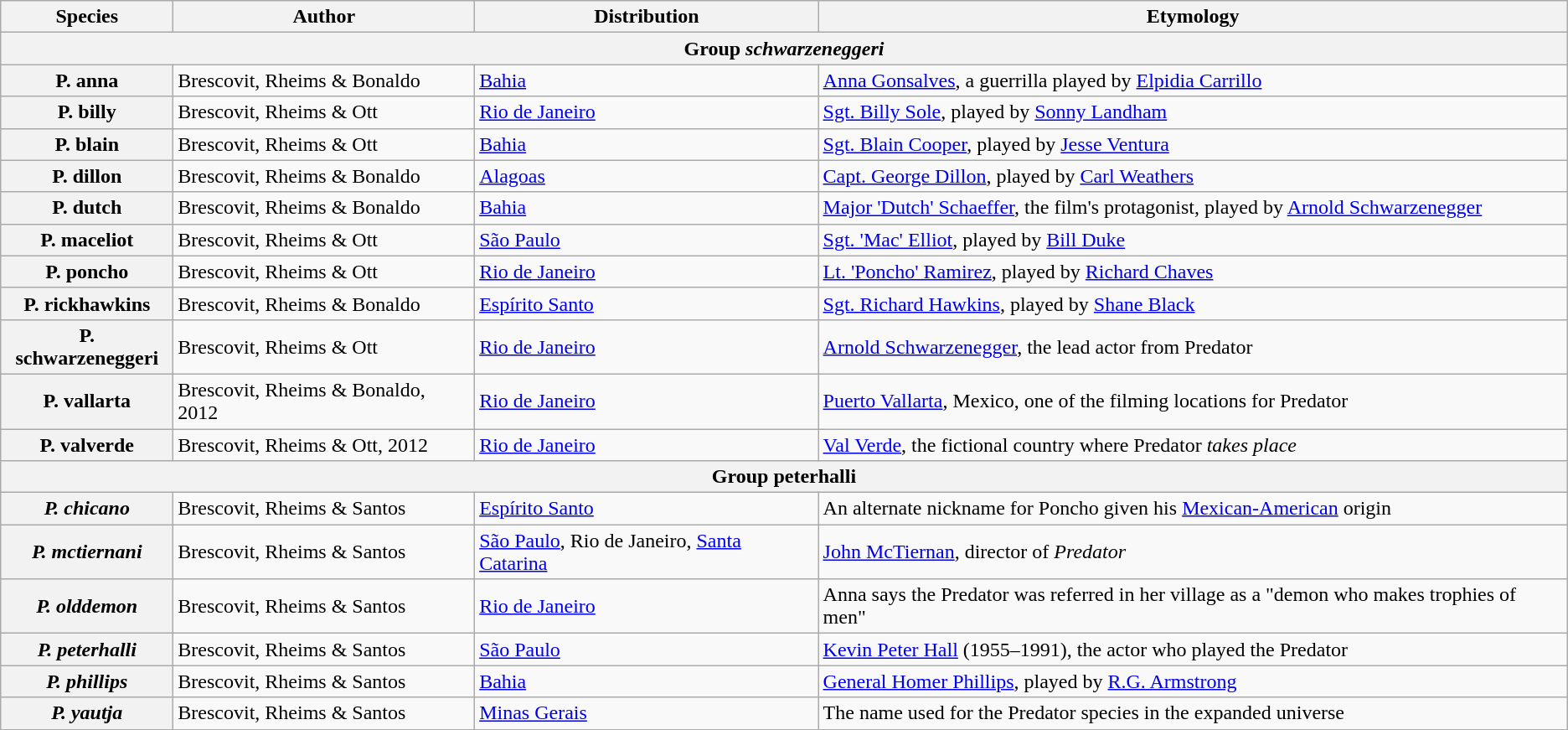<table class="wikitable plainrowheaders">
<tr>
<th scope="col">Species</th>
<th scope="col">Author</th>
<th scope="col">Distribution</th>
<th scope="col">Etymology</th>
</tr>
<tr>
<th scope="row" colspan=4 align=center><strong>Group <em>schwarzeneggeri<strong><em></th>
</tr>
<tr>
<th scope="row"></em>P. anna<em></th>
<td>Brescovit, Rheims & Bonaldo</td>
<td><a href='#'>Bahia</a></td>
<td><a href='#'>Anna Gonsalves</a>, a guerrilla played by <a href='#'>Elpidia Carrillo</a></td>
</tr>
<tr>
<th scope="row"></em>P. billy<em></th>
<td>Brescovit, Rheims & Ott</td>
<td><a href='#'>Rio de Janeiro</a></td>
<td><a href='#'>Sgt. Billy Sole</a>, played by <a href='#'>Sonny Landham</a></td>
</tr>
<tr>
<th scope="row"></em>P. blain<em></th>
<td>Brescovit, Rheims & Ott</td>
<td><a href='#'>Bahia</a></td>
<td><a href='#'>Sgt. Blain Cooper</a>, played by <a href='#'>Jesse Ventura</a></td>
</tr>
<tr>
<th scope="row"></em>P. dillon<em></th>
<td>Brescovit, Rheims & Bonaldo</td>
<td><a href='#'>Alagoas</a></td>
<td><a href='#'>Capt. George Dillon</a>, played by <a href='#'>Carl Weathers</a></td>
</tr>
<tr>
<th scope="row"></em>P. dutch<em></th>
<td>Brescovit, Rheims & Bonaldo</td>
<td><a href='#'>Bahia</a></td>
<td><a href='#'>Major 'Dutch' Schaeffer</a>, the film's protagonist, played by <a href='#'>Arnold Schwarzenegger</a></td>
</tr>
<tr>
<th scope="row"></em>P. maceliot<em></th>
<td>Brescovit, Rheims & Ott</td>
<td><a href='#'>São Paulo</a></td>
<td><a href='#'>Sgt. 'Mac' Elliot</a>, played by <a href='#'>Bill Duke</a></td>
</tr>
<tr>
<th scope="row"></em>P. poncho<em></th>
<td>Brescovit, Rheims & Ott</td>
<td><a href='#'>Rio de Janeiro</a></td>
<td><a href='#'>Lt. 'Poncho' Ramirez</a>, played by <a href='#'>Richard Chaves</a></td>
</tr>
<tr>
<th scope="row"></em>P. rickhawkins<em></th>
<td>Brescovit, Rheims & Bonaldo</td>
<td><a href='#'>Espírito Santo</a></td>
<td><a href='#'>Sgt. Richard Hawkins</a>, played by <a href='#'>Shane Black</a></td>
</tr>
<tr>
<th scope="row"></em>P. schwarzeneggeri<em> </th>
<td>Brescovit, Rheims & Ott</td>
<td><a href='#'>Rio de Janeiro</a></td>
<td><a href='#'>Arnold Schwarzenegger</a>, the lead actor from </em>Predator<em></td>
</tr>
<tr>
<th scope="row"></em>P. vallarta<em></th>
<td>Brescovit, Rheims & Bonaldo, 2012</td>
<td><a href='#'>Rio de Janeiro</a></td>
<td><a href='#'>Puerto Vallarta</a>, Mexico, one of the filming locations for </em>Predator<em></td>
</tr>
<tr>
<th scope="row"></em>P. valverde<em></th>
<td>Brescovit, Rheims & Ott, 2012</td>
<td><a href='#'>Rio de Janeiro</a></td>
<td><a href='#'>Val Verde</a>, the fictional country where </em>Predator<em> takes place</td>
</tr>
<tr>
<th scope="row" colspan=4 align=center></strong>Group </em>peterhalli</em></strong></th>
</tr>
<tr>
<th scope="row"><em>P. chicano</em></th>
<td>Brescovit, Rheims & Santos</td>
<td><a href='#'>Espírito Santo</a></td>
<td>An alternate nickname for Poncho given his <a href='#'>Mexican-American</a> origin</td>
</tr>
<tr>
<th scope="row"><em>P. mctiernani</em></th>
<td>Brescovit, Rheims & Santos</td>
<td><a href='#'>São Paulo</a>, Rio de Janeiro, <a href='#'>Santa Catarina</a></td>
<td><a href='#'>John McTiernan</a>, director of <em>Predator</em></td>
</tr>
<tr>
<th scope="row"><em>P. olddemon</em></th>
<td>Brescovit, Rheims & Santos</td>
<td><a href='#'>Rio de Janeiro</a></td>
<td>Anna says the Predator was referred in her village as a "demon who makes trophies of men"</td>
</tr>
<tr>
<th scope="row"><em>P. peterhalli</em></th>
<td>Brescovit, Rheims & Santos</td>
<td><a href='#'>São Paulo</a></td>
<td><a href='#'>Kevin Peter Hall</a> (1955–1991), the actor who played the Predator</td>
</tr>
<tr>
<th scope="row"><em>P. phillips</em></th>
<td>Brescovit, Rheims & Santos</td>
<td><a href='#'>Bahia</a></td>
<td><a href='#'>General Homer Phillips</a>, played by <a href='#'>R.G. Armstrong</a></td>
</tr>
<tr>
<th scope="row"><em>P. yautja</em></th>
<td>Brescovit, Rheims & Santos</td>
<td><a href='#'>Minas Gerais</a></td>
<td>The name used for the Predator species in the expanded universe</td>
</tr>
</table>
